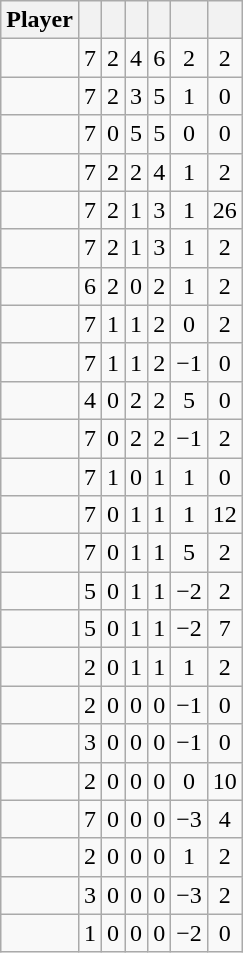<table class="wikitable sortable" style="text-align:center;">
<tr>
<th>Player</th>
<th></th>
<th></th>
<th></th>
<th></th>
<th data-sort-type="number"></th>
<th></th>
</tr>
<tr>
<td></td>
<td>7</td>
<td>2</td>
<td>4</td>
<td>6</td>
<td>2</td>
<td>2</td>
</tr>
<tr>
<td></td>
<td>7</td>
<td>2</td>
<td>3</td>
<td>5</td>
<td>1</td>
<td>0</td>
</tr>
<tr>
<td></td>
<td>7</td>
<td>0</td>
<td>5</td>
<td>5</td>
<td>0</td>
<td>0</td>
</tr>
<tr>
<td></td>
<td>7</td>
<td>2</td>
<td>2</td>
<td>4</td>
<td>1</td>
<td>2</td>
</tr>
<tr>
<td></td>
<td>7</td>
<td>2</td>
<td>1</td>
<td>3</td>
<td>1</td>
<td>26</td>
</tr>
<tr>
<td></td>
<td>7</td>
<td>2</td>
<td>1</td>
<td>3</td>
<td>1</td>
<td>2</td>
</tr>
<tr>
<td></td>
<td>6</td>
<td>2</td>
<td>0</td>
<td>2</td>
<td>1</td>
<td>2</td>
</tr>
<tr>
<td></td>
<td>7</td>
<td>1</td>
<td>1</td>
<td>2</td>
<td>0</td>
<td>2</td>
</tr>
<tr>
<td></td>
<td>7</td>
<td>1</td>
<td>1</td>
<td>2</td>
<td>−1</td>
<td>0</td>
</tr>
<tr>
<td></td>
<td>4</td>
<td>0</td>
<td>2</td>
<td>2</td>
<td>5</td>
<td>0</td>
</tr>
<tr>
<td></td>
<td>7</td>
<td>0</td>
<td>2</td>
<td>2</td>
<td>−1</td>
<td>2</td>
</tr>
<tr>
<td></td>
<td>7</td>
<td>1</td>
<td>0</td>
<td>1</td>
<td>1</td>
<td>0</td>
</tr>
<tr>
<td></td>
<td>7</td>
<td>0</td>
<td>1</td>
<td>1</td>
<td>1</td>
<td>12</td>
</tr>
<tr>
<td></td>
<td>7</td>
<td>0</td>
<td>1</td>
<td>1</td>
<td>5</td>
<td>2</td>
</tr>
<tr>
<td></td>
<td>5</td>
<td>0</td>
<td>1</td>
<td>1</td>
<td>−2</td>
<td>2</td>
</tr>
<tr>
<td></td>
<td>5</td>
<td>0</td>
<td>1</td>
<td>1</td>
<td>−2</td>
<td>7</td>
</tr>
<tr>
<td></td>
<td>2</td>
<td>0</td>
<td>1</td>
<td>1</td>
<td>1</td>
<td>2</td>
</tr>
<tr>
<td></td>
<td>2</td>
<td>0</td>
<td>0</td>
<td>0</td>
<td>−1</td>
<td>0</td>
</tr>
<tr>
<td></td>
<td>3</td>
<td>0</td>
<td>0</td>
<td>0</td>
<td>−1</td>
<td>0</td>
</tr>
<tr>
<td></td>
<td>2</td>
<td>0</td>
<td>0</td>
<td>0</td>
<td>0</td>
<td>10</td>
</tr>
<tr>
<td></td>
<td>7</td>
<td>0</td>
<td>0</td>
<td>0</td>
<td>−3</td>
<td>4</td>
</tr>
<tr>
<td></td>
<td>2</td>
<td>0</td>
<td>0</td>
<td>0</td>
<td>1</td>
<td>2</td>
</tr>
<tr>
<td></td>
<td>3</td>
<td>0</td>
<td>0</td>
<td>0</td>
<td>−3</td>
<td>2</td>
</tr>
<tr>
<td></td>
<td>1</td>
<td>0</td>
<td>0</td>
<td>0</td>
<td>−2</td>
<td>0</td>
</tr>
</table>
